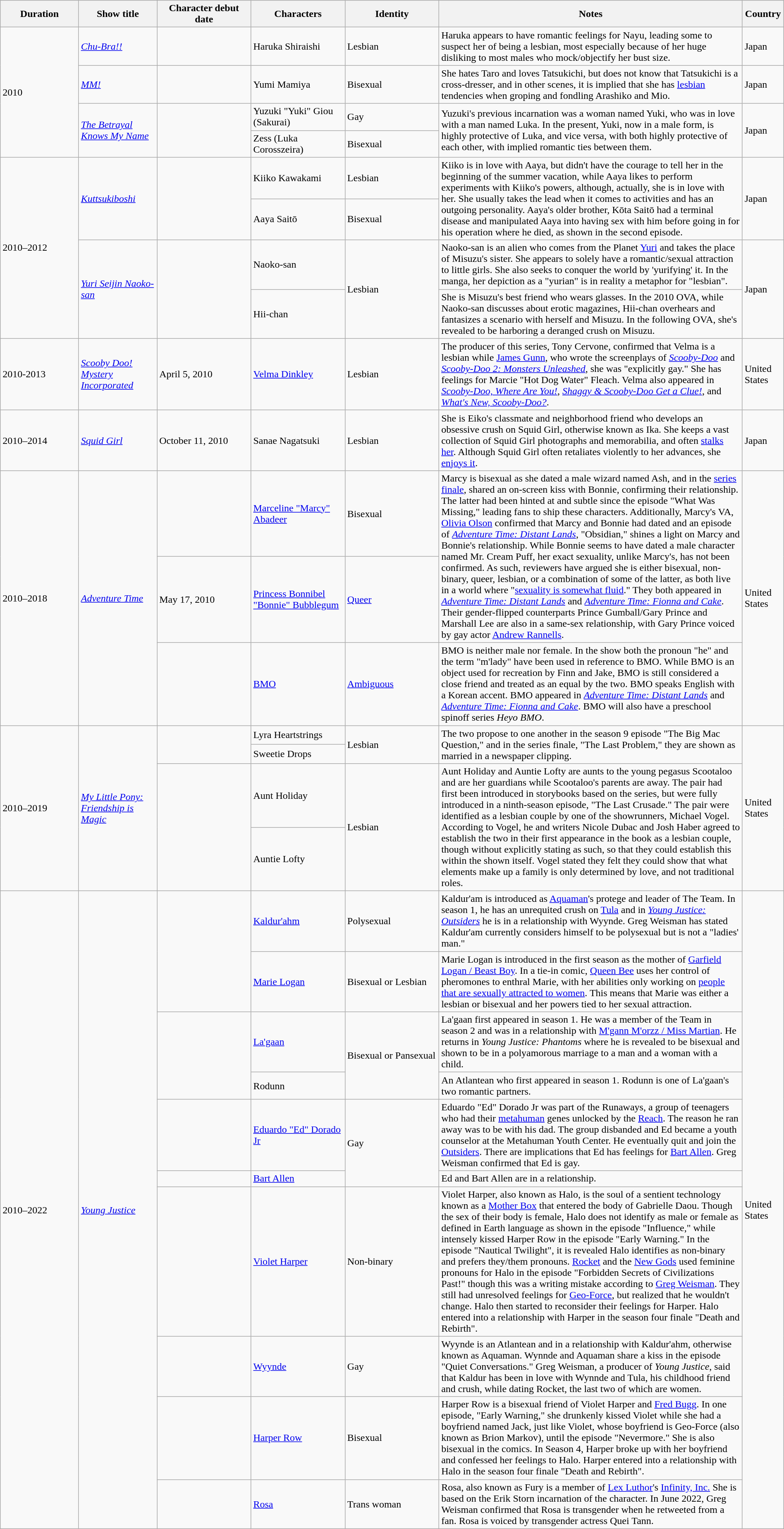<table class="wikitable sortable" style="width: 100%">
<tr>
<th scope="col" style="width:10%;">Duration</th>
<th scope="col" style="width:10%;">Show title</th>
<th scope="col" style="width:12%;">Character debut date</th>
<th scope="col" style="width:12%;">Characters</th>
<th scope="col" style="width:12%;">Identity</th>
<th>Notes</th>
<th>Country</th>
</tr>
<tr>
<td rowspan="4">2010</td>
<td><em><a href='#'>Chu-Bra!!</a></em></td>
<td></td>
<td>Haruka Shiraishi</td>
<td>Lesbian</td>
<td>Haruka appears to have romantic feelings for Nayu, leading some to suspect her of being a lesbian, most especially because of her huge disliking to most males who mock/objectify her bust size.</td>
<td>Japan</td>
</tr>
<tr>
<td><em><a href='#'>MM!</a></em></td>
<td></td>
<td>Yumi Mamiya</td>
<td>Bisexual</td>
<td>She hates Taro and loves Tatsukichi, but does not know that Tatsukichi is a cross-dresser, and in other scenes, it is implied that she has <a href='#'>lesbian</a> tendencies when groping and fondling Arashiko and Mio.</td>
<td>Japan</td>
</tr>
<tr>
<td rowspan="2"><em><a href='#'>The Betrayal Knows My Name</a></em></td>
<td rowspan="2"></td>
<td>Yuzuki "Yuki" Giou (Sakurai)</td>
<td>Gay</td>
<td rowspan="2">Yuzuki's previous incarnation was a woman named Yuki, who was in love with a man named Luka. In the present, Yuki, now in a male form, is highly protective of Luka, and vice versa, with both highly protective of each other, with implied romantic ties between them.</td>
<td rowspan="2">Japan</td>
</tr>
<tr>
<td>Zess (Luka Corosszeira)</td>
<td>Bisexual</td>
</tr>
<tr>
<td rowspan="4">2010–2012</td>
<td rowspan="2"><em><a href='#'>Kuttsukiboshi</a></em></td>
<td rowspan="2"></td>
<td>Kiiko Kawakami</td>
<td>Lesbian</td>
<td rowspan="2">Kiiko is in love with Aaya, but didn't have the courage to tell her in the beginning of the summer vacation, while Aaya likes to perform experiments with Kiiko's powers, although, actually, she is in love with her. She usually takes the lead when it comes to activities and has an outgoing personality. Aaya's older brother, Kōta Saitō had a terminal disease and manipulated Aaya into having sex with him before going in for his operation where he died, as shown in the second episode.</td>
<td rowspan="2">Japan</td>
</tr>
<tr>
<td>Aaya Saitō</td>
<td>Bisexual</td>
</tr>
<tr>
<td rowspan="2"><em><a href='#'>Yuri Seijin Naoko-san</a></em></td>
<td rowspan="2"></td>
<td>Naoko-san</td>
<td rowspan="2">Lesbian</td>
<td>Naoko-san is an alien who comes from the Planet <a href='#'>Yuri</a> and takes the place of Misuzu's sister. She appears to solely have a romantic/sexual attraction to little girls. She also seeks to conquer the world by 'yurifying' it. In the manga, her depiction as a "yurian" is in reality a metaphor for "lesbian".</td>
<td rowspan="2">Japan</td>
</tr>
<tr>
<td>Hii-chan</td>
<td>She is Misuzu's best friend who wears glasses. In the 2010 OVA, while Naoko-san discusses about erotic magazines, Hii-chan overhears and fantasizes a scenario with herself and Misuzu. In the following OVA, she's revealed to be harboring a deranged crush on Misuzu.</td>
</tr>
<tr>
<td>2010-2013</td>
<td><em><a href='#'>Scooby Doo! Mystery Incorporated</a></em></td>
<td>April 5, 2010</td>
<td><a href='#'>Velma Dinkley</a></td>
<td>Lesbian</td>
<td>The producer of this series, Tony Cervone, confirmed that Velma is a lesbian while <a href='#'>James Gunn</a>, who wrote the screenplays of <em><a href='#'>Scooby-Doo</a></em> and <em><a href='#'>Scooby-Doo 2: Monsters Unleashed</a></em>, she was "explicitly gay." She has feelings for Marcie "Hot Dog Water" Fleach. Velma also appeared in <em><a href='#'>Scooby-Doo, Where Are You!</a></em>, <em><a href='#'>Shaggy & Scooby-Doo Get a Clue!</a></em>, and <em><a href='#'>What's New, Scooby-Doo?</a></em>.</td>
<td>United States</td>
</tr>
<tr>
<td>2010–2014</td>
<td><em><a href='#'>Squid Girl</a></em></td>
<td>October 11, 2010</td>
<td>Sanae Nagatsuki</td>
<td>Lesbian</td>
<td>She is Eiko's classmate and neighborhood friend who develops an obsessive crush on Squid Girl, otherwise known as Ika. She keeps a vast collection of Squid Girl photographs and memorabilia, and often <a href='#'>stalks her</a>. Although Squid Girl often retaliates violently to her advances, she <a href='#'>enjoys it</a>.</td>
<td>Japan</td>
</tr>
<tr>
<td rowspan="3">2010–2018</td>
<td rowspan="3"><em><a href='#'>Adventure Time</a></em></td>
<td></td>
<td><a href='#'>Marceline "Marcy" Abadeer</a></td>
<td>Bisexual</td>
<td rowspan="2">Marcy is bisexual as she dated a male wizard named Ash, and in the <a href='#'>series finale</a>, shared an on-screen kiss with Bonnie, confirming their relationship. The latter had been hinted at and subtle since the episode "What Was Missing," leading fans to ship these characters. Additionally, Marcy's VA, <a href='#'>Olivia Olson</a> confirmed that Marcy and Bonnie had dated and an episode of <em><a href='#'>Adventure Time: Distant Lands</a></em>, "Obsidian," shines a light on Marcy and Bonnie's relationship. While Bonnie seems to have dated a male character named Mr. Cream Puff, her exact sexuality, unlike Marcy's, has not been confirmed. As such, reviewers have argued she is either bisexual, non-binary, queer, lesbian, or a combination of some of the latter, as both live in a world where "<a href='#'>sexuality is somewhat fluid</a>." They both appeared in <em><a href='#'>Adventure Time: Distant Lands</a></em> and <em><a href='#'>Adventure Time: Fionna and Cake</a></em>. Their gender-flipped counterparts Prince Gumball/Gary Prince and Marshall Lee are also in a same-sex relationship, with Gary Prince voiced by gay actor <a href='#'>Andrew Rannells</a>.</td>
<td rowspan="3">United States</td>
</tr>
<tr>
<td>May 17, 2010</td>
<td><a href='#'>Princess Bonnibel "Bonnie" Bubblegum</a></td>
<td><a href='#'>Queer</a></td>
</tr>
<tr>
<td></td>
<td><a href='#'>BMO</a></td>
<td><a href='#'>Ambiguous</a></td>
<td>BMO is neither male nor female. In the show both the pronoun "he" and the term "m'lady" have been used in reference to BMO. While BMO is an object used for recreation by Finn and Jake, BMO is still considered a close friend and treated as an equal by the two. BMO speaks English with a Korean accent. BMO appeared in <em><a href='#'>Adventure Time: Distant Lands</a></em> and <em><a href='#'>Adventure Time: Fionna and Cake</a></em>. BMO will also have a preschool spinoff series <em>Heyo BMO</em>.</td>
</tr>
<tr>
<td rowspan="4">2010–2019</td>
<td rowspan="4"><em><a href='#'>My Little Pony: Friendship is Magic</a></em></td>
<td rowspan="2"></td>
<td>Lyra Heartstrings</td>
<td rowspan="2">Lesbian</td>
<td rowspan="2">The two propose to one another in the season 9 episode "The Big Mac Question," and in the series finale, "The Last Problem," they are shown as married in a newspaper clipping.</td>
<td rowspan="4">United States</td>
</tr>
<tr>
<td>Sweetie Drops</td>
</tr>
<tr>
<td rowspan="2"></td>
<td>Aunt Holiday</td>
<td rowspan="2">Lesbian</td>
<td rowspan="2">Aunt Holiday and Auntie Lofty are aunts to the young pegasus Scootaloo and are her guardians while Scootaloo's parents are away. The pair had first been introduced in storybooks based on the series, but were fully introduced in a ninth-season episode, "The Last Crusade." The pair were identified as a lesbian couple by one of the showrunners, Michael Vogel. According to Vogel, he and writers Nicole Dubac and Josh Haber agreed to establish the two in their first appearance in the book as a lesbian couple, though without explicitly stating as such, so that they could establish this within the shown itself. Vogel stated they felt they could show that what elements make up a family is only determined by love, and not traditional roles.</td>
</tr>
<tr>
<td>Auntie Lofty</td>
</tr>
<tr>
<td rowspan="10">2010–2022</td>
<td rowspan="10"><em><a href='#'>Young Justice</a></em></td>
<td rowspan="2"></td>
<td><a href='#'>Kaldur'ahm</a></td>
<td>Polysexual</td>
<td>Kaldur'am is introduced as <a href='#'>Aquaman</a>'s protege and leader of The Team. In season 1, he has an unrequited crush on <a href='#'>Tula</a> and in <em><a href='#'>Young Justice: Outsiders</a></em> he is in a relationship with Wyynde. Greg Weisman has stated Kaldur'am currently considers himself to be polysexual but is not a "ladies' man."</td>
<td rowspan="10">United States</td>
</tr>
<tr>
<td><a href='#'>Marie Logan</a></td>
<td>Bisexual or Lesbian</td>
<td>Marie Logan is introduced in the first season as the mother of <a href='#'>Garfield Logan / Beast Boy</a>. In a tie-in comic, <a href='#'>Queen Bee</a> uses her control of pheromones to enthral Marie, with her abilities only working on <a href='#'>people that are sexually attracted to women</a>. This means that Marie was either a lesbian or bisexual and her powers tied to her sexual attraction.</td>
</tr>
<tr>
<td rowspan="2"></td>
<td><a href='#'>La'gaan</a></td>
<td rowspan="2">Bisexual or Pansexual</td>
<td>La'gaan first appeared in season 1. He was a member of the Team in season 2 and was in a relationship with <a href='#'>M'gann M'orzz / Miss Martian</a>. He returns in <em>Young Justice: Phantoms</em> where he is revealed to be bisexual and shown to be in a polyamorous marriage to a man and a woman with a child.</td>
</tr>
<tr>
<td>Rodunn</td>
<td>An Atlantean who first appeared in season 1. Rodunn is one of La'gaan's two romantic partners.</td>
</tr>
<tr>
<td></td>
<td><a href='#'>Eduardo "Ed" Dorado Jr</a></td>
<td rowspan="2">Gay</td>
<td>Eduardo "Ed" Dorado Jr was part of the Runaways, a group of teenagers who had their <a href='#'>metahuman</a> genes unlocked by the <a href='#'>Reach</a>. The reason he ran away was to be with his dad. The group disbanded and Ed became a youth counselor at the Metahuman Youth Center. He eventually quit and join the <a href='#'>Outsiders</a>. There are implications that Ed has feelings for <a href='#'>Bart Allen</a>. Greg Weisman confirmed that Ed is gay.</td>
</tr>
<tr>
<td></td>
<td><a href='#'>Bart Allen</a></td>
<td>Ed and Bart Allen are in a relationship.</td>
</tr>
<tr>
<td></td>
<td><a href='#'>Violet Harper</a></td>
<td>Non-binary</td>
<td>Violet Harper, also known as Halo, is the soul of a sentient technology known as a <a href='#'>Mother Box</a> that entered the body of Gabrielle Daou. Though the sex of their body is female, Halo does not identify as male or female as defined in Earth language as shown in the episode "Influence," while intensely kissed Harper Row in the episode "Early Warning." In the episode "Nautical Twilight", it is revealed Halo identifies as non-binary and prefers they/them pronouns. <a href='#'>Rocket</a> and the <a href='#'>New Gods</a> used feminine pronouns for Halo in the episode "Forbidden Secrets of Civilizations Past!" though this was a writing mistake according to <a href='#'>Greg Weisman</a>. They still had unresolved feelings for <a href='#'>Geo-Force</a>, but realized that he wouldn't change. Halo then started to reconsider their feelings for Harper. Halo entered into a relationship with Harper in the season four finale "Death and Rebirth".</td>
</tr>
<tr>
<td></td>
<td><a href='#'>Wyynde</a></td>
<td>Gay</td>
<td>Wyynde is an Atlantean and in a relationship with Kaldur'ahm, otherwise known as Aquaman. Wynnde and Aquaman share a kiss in the episode "Quiet Conversations." Greg Weisman, a producer of <em>Young Justice</em>, said that Kaldur has been in love with Wynnde and Tula, his childhood friend and crush, while dating Rocket, the last two of which are women.</td>
</tr>
<tr>
<td></td>
<td><a href='#'>Harper Row</a></td>
<td>Bisexual</td>
<td>Harper Row is a bisexual friend of Violet Harper and <a href='#'>Fred Bugg</a>. In one episode, "Early Warning," she drunkenly kissed Violet while she had a boyfriend named Jack, just like Violet, whose boyfriend is Geo-Force (also known as Brion Markov), until the episode "Nevermore." She is also bisexual in the comics. In Season 4, Harper broke up with her boyfriend and confessed her feelings to Halo. Harper entered into a relationship with Halo in the season four finale "Death and Rebirth".</td>
</tr>
<tr>
<td></td>
<td><a href='#'>Rosa</a></td>
<td>Trans woman</td>
<td>Rosa, also known as Fury is a member of <a href='#'>Lex Luthor</a>'s <a href='#'>Infinity, Inc.</a> She is based on the Erik Storn incarnation of the character. In June 2022, Greg Weisman confirmed that Rosa is transgender when he retweeted from a fan. Rosa is voiced by transgender actress Quei Tann.</td>
</tr>
</table>
